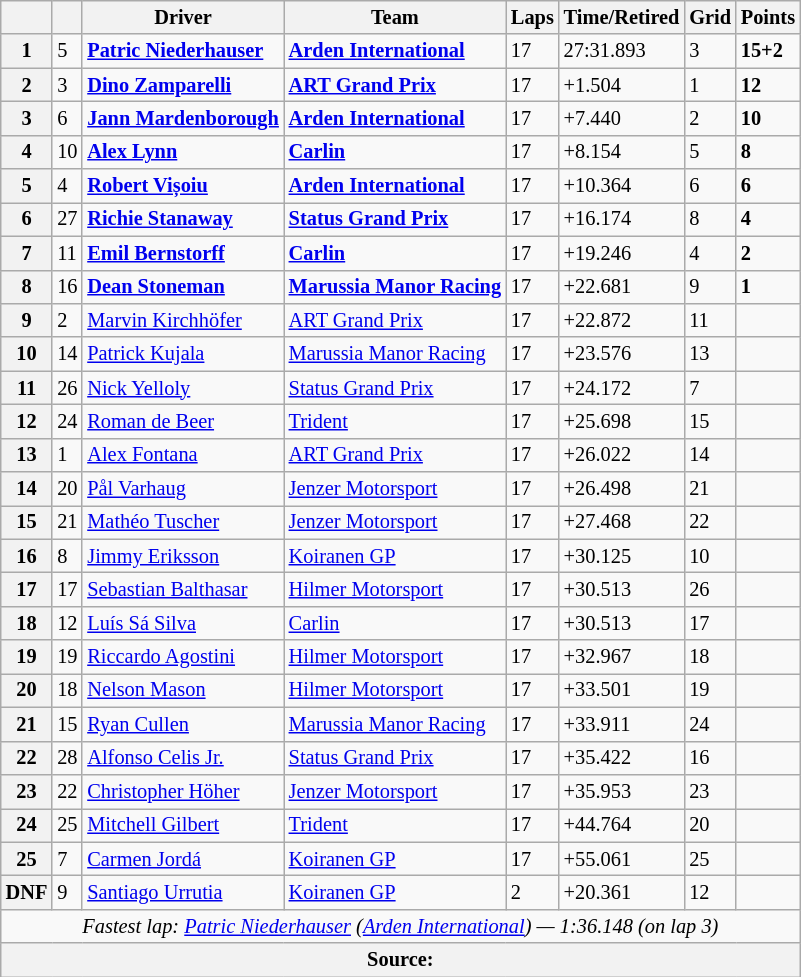<table class="wikitable" style="font-size:85%">
<tr>
<th></th>
<th></th>
<th>Driver</th>
<th>Team</th>
<th>Laps</th>
<th>Time/Retired</th>
<th>Grid</th>
<th>Points</th>
</tr>
<tr>
<th>1</th>
<td>5</td>
<td> <strong><a href='#'>Patric Niederhauser</a></strong></td>
<td><strong><a href='#'>Arden International</a></strong></td>
<td>17</td>
<td>27:31.893</td>
<td>3</td>
<td><strong>15+2</strong></td>
</tr>
<tr>
<th>2</th>
<td>3</td>
<td> <strong><a href='#'>Dino Zamparelli</a></strong></td>
<td><strong><a href='#'>ART Grand Prix</a></strong></td>
<td>17</td>
<td>+1.504</td>
<td>1</td>
<td><strong>12</strong></td>
</tr>
<tr>
<th>3</th>
<td>6</td>
<td> <strong><a href='#'>Jann Mardenborough</a></strong></td>
<td><strong><a href='#'>Arden International</a></strong></td>
<td>17</td>
<td>+7.440</td>
<td>2</td>
<td><strong>10</strong></td>
</tr>
<tr>
<th>4</th>
<td>10</td>
<td> <strong><a href='#'>Alex Lynn</a></strong></td>
<td><strong><a href='#'>Carlin</a></strong></td>
<td>17</td>
<td>+8.154</td>
<td>5</td>
<td><strong>8</strong></td>
</tr>
<tr>
<th>5</th>
<td>4</td>
<td> <strong><a href='#'>Robert Vișoiu</a></strong></td>
<td><strong><a href='#'>Arden International</a></strong></td>
<td>17</td>
<td>+10.364</td>
<td>6</td>
<td><strong>6</strong></td>
</tr>
<tr>
<th>6</th>
<td>27</td>
<td> <strong><a href='#'>Richie Stanaway</a></strong></td>
<td><strong><a href='#'>Status Grand Prix</a></strong></td>
<td>17</td>
<td>+16.174</td>
<td>8</td>
<td><strong>4</strong></td>
</tr>
<tr>
<th>7</th>
<td>11</td>
<td> <strong><a href='#'>Emil Bernstorff</a></strong></td>
<td><strong><a href='#'>Carlin</a></strong></td>
<td>17</td>
<td>+19.246</td>
<td>4</td>
<td><strong>2</strong></td>
</tr>
<tr>
<th>8</th>
<td>16</td>
<td> <strong><a href='#'>Dean Stoneman</a></strong></td>
<td><strong><a href='#'>Marussia Manor Racing</a></strong></td>
<td>17</td>
<td>+22.681</td>
<td>9</td>
<td><strong>1</strong></td>
</tr>
<tr>
<th>9</th>
<td>2</td>
<td> <a href='#'>Marvin Kirchhöfer</a></td>
<td><a href='#'>ART Grand Prix</a></td>
<td>17</td>
<td>+22.872</td>
<td>11</td>
<td></td>
</tr>
<tr>
<th>10</th>
<td>14</td>
<td> <a href='#'>Patrick Kujala</a></td>
<td><a href='#'>Marussia Manor Racing</a></td>
<td>17</td>
<td>+23.576</td>
<td>13</td>
<td></td>
</tr>
<tr>
<th>11</th>
<td>26</td>
<td> <a href='#'>Nick Yelloly</a></td>
<td><a href='#'>Status Grand Prix</a></td>
<td>17</td>
<td>+24.172</td>
<td>7</td>
<td></td>
</tr>
<tr>
<th>12</th>
<td>24</td>
<td> <a href='#'>Roman de Beer</a></td>
<td><a href='#'>Trident</a></td>
<td>17</td>
<td>+25.698</td>
<td>15</td>
<td></td>
</tr>
<tr>
<th>13</th>
<td>1</td>
<td> <a href='#'>Alex Fontana</a></td>
<td><a href='#'>ART Grand Prix</a></td>
<td>17</td>
<td>+26.022</td>
<td>14</td>
<td></td>
</tr>
<tr>
<th>14</th>
<td>20</td>
<td> <a href='#'>Pål Varhaug</a></td>
<td><a href='#'>Jenzer Motorsport</a></td>
<td>17</td>
<td>+26.498</td>
<td>21</td>
<td></td>
</tr>
<tr>
<th>15</th>
<td>21</td>
<td> <a href='#'>Mathéo Tuscher</a></td>
<td><a href='#'>Jenzer Motorsport</a></td>
<td>17</td>
<td>+27.468</td>
<td>22</td>
<td></td>
</tr>
<tr>
<th>16</th>
<td>8</td>
<td> <a href='#'>Jimmy Eriksson</a></td>
<td><a href='#'>Koiranen GP</a></td>
<td>17</td>
<td>+30.125</td>
<td>10</td>
<td></td>
</tr>
<tr>
<th>17</th>
<td>17</td>
<td> <a href='#'>Sebastian Balthasar</a></td>
<td><a href='#'>Hilmer Motorsport</a></td>
<td>17</td>
<td>+30.513</td>
<td>26</td>
<td></td>
</tr>
<tr>
<th>18</th>
<td>12</td>
<td> <a href='#'>Luís Sá Silva</a></td>
<td><a href='#'>Carlin</a></td>
<td>17</td>
<td>+30.513</td>
<td>17</td>
<td></td>
</tr>
<tr>
<th>19</th>
<td>19</td>
<td> <a href='#'>Riccardo Agostini</a></td>
<td><a href='#'>Hilmer Motorsport</a></td>
<td>17</td>
<td>+32.967</td>
<td>18</td>
<td></td>
</tr>
<tr>
<th>20</th>
<td>18</td>
<td> <a href='#'>Nelson Mason</a></td>
<td><a href='#'>Hilmer Motorsport</a></td>
<td>17</td>
<td>+33.501</td>
<td>19</td>
<td></td>
</tr>
<tr>
<th>21</th>
<td>15</td>
<td> <a href='#'>Ryan Cullen</a></td>
<td><a href='#'>Marussia Manor Racing</a></td>
<td>17</td>
<td>+33.911</td>
<td>24</td>
<td></td>
</tr>
<tr>
<th>22</th>
<td>28</td>
<td> <a href='#'>Alfonso Celis Jr.</a></td>
<td><a href='#'>Status Grand Prix</a></td>
<td>17</td>
<td>+35.422</td>
<td>16</td>
<td></td>
</tr>
<tr>
<th>23</th>
<td>22</td>
<td> <a href='#'>Christopher Höher</a></td>
<td><a href='#'>Jenzer Motorsport</a></td>
<td>17</td>
<td>+35.953</td>
<td>23</td>
<td></td>
</tr>
<tr>
<th>24</th>
<td>25</td>
<td> <a href='#'>Mitchell Gilbert</a></td>
<td><a href='#'>Trident</a></td>
<td>17</td>
<td>+44.764</td>
<td>20</td>
<td></td>
</tr>
<tr>
<th>25</th>
<td>7</td>
<td> <a href='#'>Carmen Jordá</a></td>
<td><a href='#'>Koiranen GP</a></td>
<td>17</td>
<td>+55.061</td>
<td>25</td>
<td></td>
</tr>
<tr>
<th>DNF</th>
<td>9</td>
<td> <a href='#'>Santiago Urrutia</a></td>
<td><a href='#'>Koiranen GP</a></td>
<td>2</td>
<td>+20.361</td>
<td>12</td>
<td></td>
</tr>
<tr>
<td colspan="8" align="center"><em>Fastest lap: <a href='#'>Patric Niederhauser</a> (<a href='#'>Arden International</a>) — 1:36.148 (on lap 3)</em></td>
</tr>
<tr>
<th colspan="8">Source:</th>
</tr>
</table>
